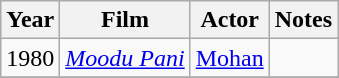<table class="wikitable sortable">
<tr>
<th>Year</th>
<th>Film</th>
<th>Actor</th>
<th class=unsortable>Notes</th>
</tr>
<tr>
<td>1980</td>
<td><em><a href='#'>Moodu Pani</a></em></td>
<td><a href='#'>Mohan</a></td>
<td></td>
</tr>
<tr>
</tr>
</table>
